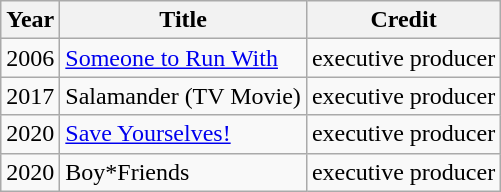<table class="wikitable">
<tr>
<th>Year</th>
<th>Title</th>
<th>Credit</th>
</tr>
<tr>
<td>2006</td>
<td><a href='#'>Someone to Run With</a></td>
<td>executive producer</td>
</tr>
<tr>
<td>2017</td>
<td>Salamander (TV Movie)</td>
<td>executive producer</td>
</tr>
<tr>
<td>2020</td>
<td><a href='#'>Save Yourselves!</a></td>
<td>executive producer</td>
</tr>
<tr>
<td>2020</td>
<td>Boy*Friends</td>
<td>executive producer</td>
</tr>
</table>
